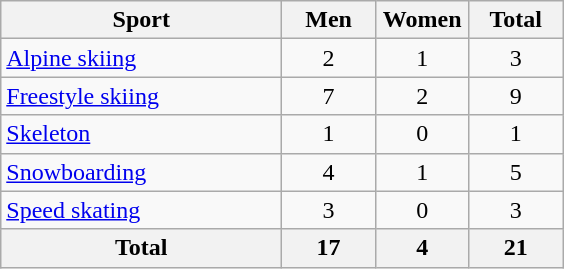<table class="wikitable sortable" style="text-align:center;">
<tr>
<th width=180>Sport</th>
<th width=55>Men</th>
<th width=55>Women</th>
<th width=55>Total</th>
</tr>
<tr>
<td style="text-align:left;"><a href='#'>Alpine skiing</a></td>
<td>2</td>
<td>1</td>
<td>3</td>
</tr>
<tr>
<td style="text-align:left;"><a href='#'>Freestyle skiing</a></td>
<td>7</td>
<td>2</td>
<td>9</td>
</tr>
<tr>
<td style="text-align:left;"><a href='#'>Skeleton</a></td>
<td>1</td>
<td>0</td>
<td>1</td>
</tr>
<tr>
<td style="text-align:left;"><a href='#'>Snowboarding</a></td>
<td>4</td>
<td>1</td>
<td>5</td>
</tr>
<tr>
<td style="text-align:left;"><a href='#'>Speed skating</a></td>
<td>3</td>
<td>0</td>
<td>3</td>
</tr>
<tr>
<th>Total</th>
<th>17</th>
<th>4</th>
<th>21</th>
</tr>
</table>
